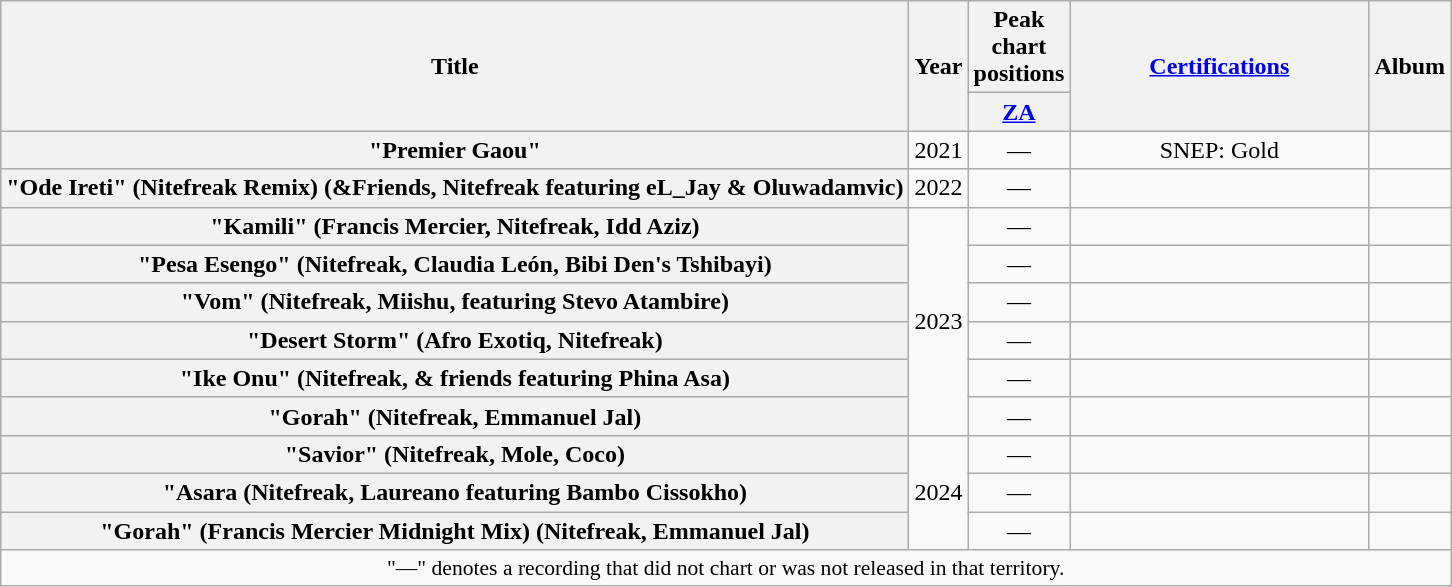<table class="wikitable plainrowheaders" style="text-align:center;">
<tr>
<th scope="col" rowspan="2">Title</th>
<th scope="col" rowspan="2">Year</th>
<th scope="col" colspan="1">Peak chart positions</th>
<th scope="col" rowspan="2" style="width:12em;"><a href='#'>Certifications</a></th>
<th scope="col" rowspan="2">Album</th>
</tr>
<tr>
<th scope="col" style="width:3em;font-size:100%;"><a href='#'>ZA</a><br></th>
</tr>
<tr>
<th scope="row">"Premier Gaou"</th>
<td>2021</td>
<td>—</td>
<td>SNEP: Gold</td>
<td></td>
</tr>
<tr>
<th scope="row">"Ode Ireti" (Nitefreak Remix) (&Friends, Nitefreak featuring eL_Jay & Oluwadamvic)</th>
<td>2022</td>
<td>—</td>
<td></td>
<td></td>
</tr>
<tr>
<th scope="row">"Kamili" (Francis Mercier, Nitefreak, Idd Aziz)</th>
<td rowspan=6>2023</td>
<td>—</td>
<td></td>
<td></td>
</tr>
<tr>
<th scope="row">"Pesa Esengo" (Nitefreak, Claudia León, Bibi Den's Tshibayi)</th>
<td>—</td>
<td></td>
<td></td>
</tr>
<tr>
<th scope="row">"Vom" (Nitefreak, Miishu, featuring Stevo Atambire)</th>
<td>—</td>
<td></td>
<td></td>
</tr>
<tr>
<th scope="row">"Desert Storm" (Afro Exotiq, Nitefreak)</th>
<td>—</td>
<td></td>
<td></td>
</tr>
<tr>
<th scope="row">"Ike Onu" (Nitefreak, & friends featuring Phina Asa)</th>
<td>—</td>
<td></td>
<td></td>
</tr>
<tr>
<th scope="row">"Gorah" (Nitefreak, Emmanuel Jal)</th>
<td>—</td>
<td></td>
<td></td>
</tr>
<tr>
<th scope="row">"Savior" (Nitefreak, Mole, Coco)</th>
<td rowspan=3>2024</td>
<td>—</td>
<td></td>
<td></td>
</tr>
<tr>
<th scope="row">"Asara (Nitefreak, Laureano featuring Bambo Cissokho)</th>
<td>—</td>
<td></td>
<td></td>
</tr>
<tr>
<th scope="row">"Gorah" (Francis Mercier Midnight Mix) (Nitefreak, Emmanuel Jal)</th>
<td>—</td>
<td></td>
<td></td>
</tr>
<tr>
<td colspan="8" style="font-size:90%">"—" denotes a recording that did not chart or was not released in that territory.</td>
</tr>
</table>
